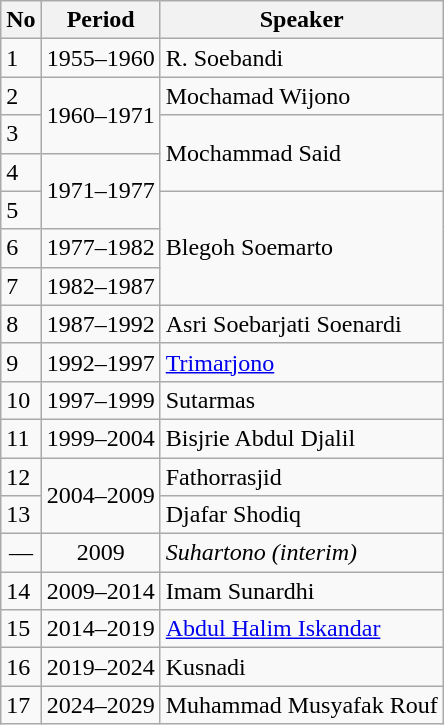<table class="wikitable">
<tr>
<th>No</th>
<th>Period</th>
<th>Speaker</th>
</tr>
<tr>
<td>1</td>
<td style="text-align:center">1955–1960</td>
<td>R. Soebandi</td>
</tr>
<tr>
<td>2</td>
<td rowspan="2" style="text-align:center">1960–1971</td>
<td>Mochamad Wijono</td>
</tr>
<tr>
<td>3</td>
<td rowspan="2">Mochammad Said</td>
</tr>
<tr>
<td>4</td>
<td rowspan="2" style="text-align:center">1971–1977</td>
</tr>
<tr>
<td>5</td>
<td rowspan="3">Blegoh Soemarto</td>
</tr>
<tr>
<td>6</td>
<td style="text-align:center">1977–1982</td>
</tr>
<tr>
<td>7</td>
<td style="text-align:center">1982–1987</td>
</tr>
<tr>
<td>8</td>
<td style="text-align:center">1987–1992</td>
<td>Asri Soebarjati Soenardi</td>
</tr>
<tr>
<td>9</td>
<td style="text-align:center">1992–1997</td>
<td><a href='#'>Trimarjono</a></td>
</tr>
<tr>
<td>10</td>
<td style="text-align:center">1997–1999</td>
<td>Sutarmas</td>
</tr>
<tr>
<td>11</td>
<td style="text-align:center">1999–2004</td>
<td>Bisjrie Abdul Djalil</td>
</tr>
<tr>
<td>12</td>
<td rowspan="2" style="text-align:center">2004–2009</td>
<td>Fathorrasjid</td>
</tr>
<tr>
<td>13</td>
<td>Djafar Shodiq</td>
</tr>
<tr>
<td style="text-align:center">—</td>
<td style="text-align:center">2009</td>
<td><em>Suhartono (interim)</em></td>
</tr>
<tr>
<td>14</td>
<td style="text-align:center">2009–2014</td>
<td>Imam Sunardhi</td>
</tr>
<tr>
<td>15</td>
<td style="text-align:center">2014–2019</td>
<td><a href='#'>Abdul Halim Iskandar</a></td>
</tr>
<tr>
<td>16</td>
<td style="text-align:center">2019–2024</td>
<td>Kusnadi</td>
</tr>
<tr>
<td>17</td>
<td style="text-align:center">2024–2029</td>
<td>Muhammad Musyafak Rouf</td>
</tr>
</table>
